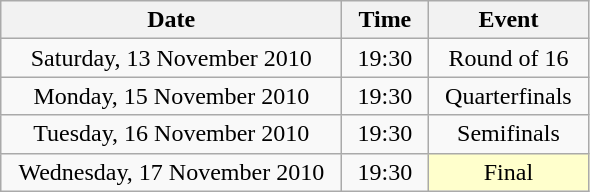<table class = "wikitable" style="text-align:center;">
<tr>
<th width=220>Date</th>
<th width=50>Time</th>
<th width=100>Event</th>
</tr>
<tr>
<td>Saturday, 13 November 2010</td>
<td>19:30</td>
<td>Round of 16</td>
</tr>
<tr>
<td>Monday, 15 November 2010</td>
<td>19:30</td>
<td>Quarterfinals</td>
</tr>
<tr>
<td>Tuesday, 16 November 2010</td>
<td>19:30</td>
<td>Semifinals</td>
</tr>
<tr>
<td>Wednesday, 17 November 2010</td>
<td>19:30</td>
<td bgcolor=ffffcc>Final</td>
</tr>
</table>
